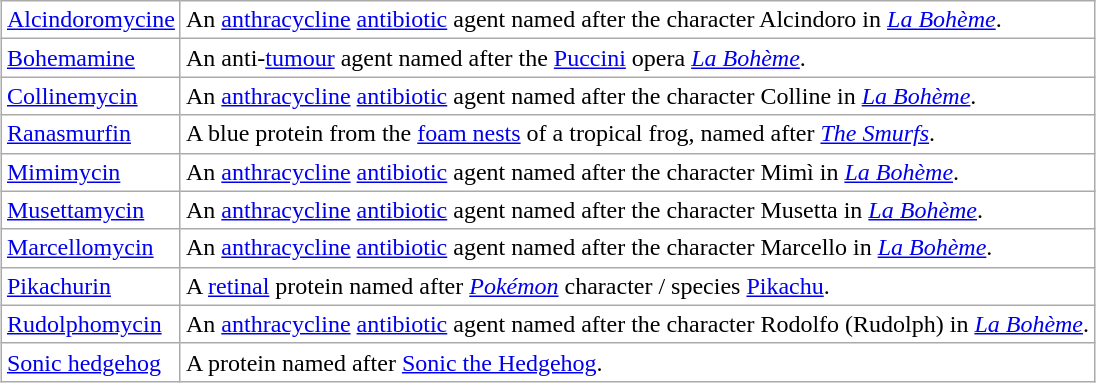<table class="wikitable" style="margin:auto; background:white;">
<tr>
<td valign="top"><a href='#'>Alcindoromycine</a></td>
<td valign="top">An <a href='#'>anthracycline</a> <a href='#'>antibiotic</a> agent named after the character Alcindoro in <em><a href='#'>La Bohème</a></em>.</td>
</tr>
<tr>
<td valign="top"><a href='#'>Bohemamine</a></td>
<td valign="top">An anti-<a href='#'>tumour</a> agent named after the <a href='#'>Puccini</a> opera <em><a href='#'>La Bohème</a></em>.</td>
</tr>
<tr>
<td valign="top"><a href='#'>Collinemycin</a></td>
<td valign="top">An <a href='#'>anthracycline</a> <a href='#'>antibiotic</a> agent named after the character Colline in <em><a href='#'>La Bohème</a></em>.</td>
</tr>
<tr>
<td valign="top"><a href='#'>Ranasmurfin</a></td>
<td valign="top">A blue protein from the <a href='#'>foam nests</a> of a tropical frog, named after <em><a href='#'>The Smurfs</a></em>.</td>
</tr>
<tr>
<td valign="top"><a href='#'>Mimimycin</a></td>
<td valign="top">An <a href='#'>anthracycline</a> <a href='#'>antibiotic</a> agent named after the character Mimì in <em><a href='#'>La Bohème</a></em>.</td>
</tr>
<tr>
<td valign="top"><a href='#'>Musettamycin</a></td>
<td valign="top">An <a href='#'>anthracycline</a> <a href='#'>antibiotic</a> agent named after the character Musetta in <em><a href='#'>La Bohème</a></em>.</td>
</tr>
<tr>
<td valign="top"><a href='#'>Marcellomycin</a></td>
<td valign="top">An <a href='#'>anthracycline</a> <a href='#'>antibiotic</a> agent named after the character Marcello in <em><a href='#'>La Bohème</a></em>.</td>
</tr>
<tr>
<td valign="top"><a href='#'>Pikachurin</a></td>
<td valign="top">A <a href='#'>retinal</a> protein named after <em><a href='#'>Pokémon</a></em> character / species <a href='#'>Pikachu</a>.</td>
</tr>
<tr>
<td valign="top"><a href='#'>Rudolphomycin</a></td>
<td valign="top">An <a href='#'>anthracycline</a> <a href='#'>antibiotic</a> agent named after the character Rodolfo (Rudolph) in <em><a href='#'>La Bohème</a></em>.</td>
</tr>
<tr>
<td valign="top"><a href='#'>Sonic hedgehog</a></td>
<td valign="top">A protein named after <a href='#'>Sonic the Hedgehog</a>.</td>
</tr>
</table>
